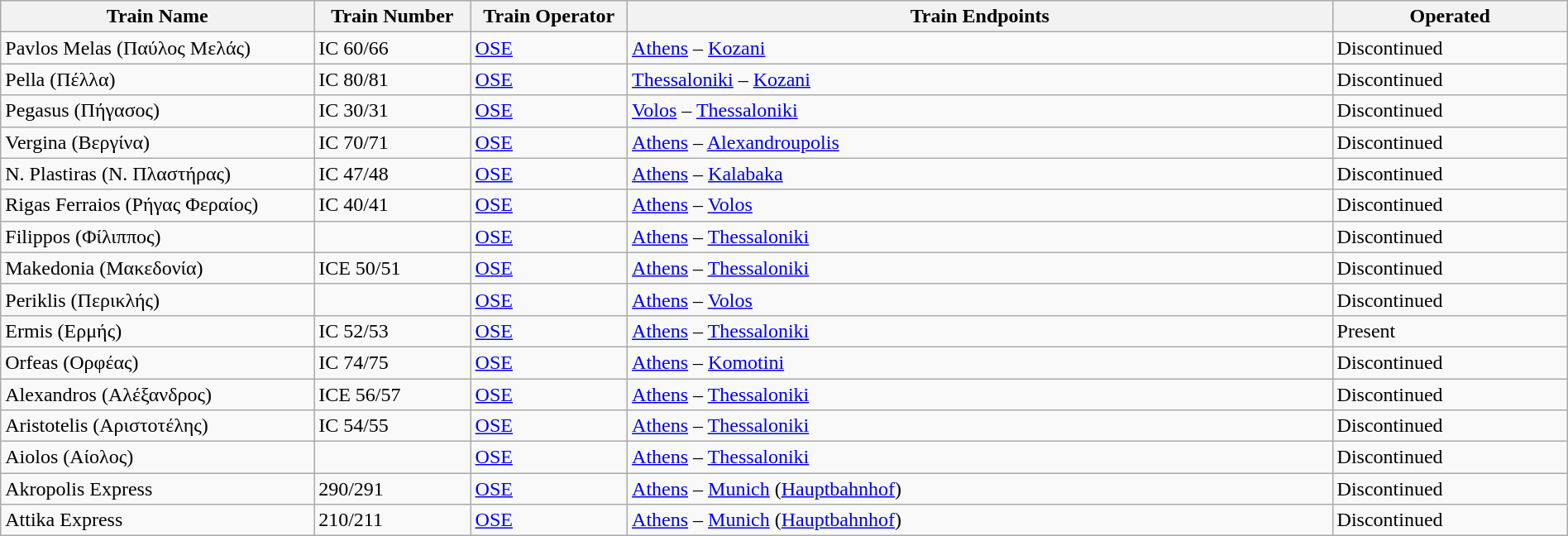<table class="wikitable" width=100%>
<tr>
<th width=20%>Train Name</th>
<th width=10%>Train Number</th>
<th width=10%>Train Operator</th>
<th width=45%>Train Endpoints</th>
<th width=15%>Operated</th>
</tr>
<tr>
<td>Pavlos Melas (Παύλος Μελάς)</td>
<td>IC 60/66</td>
<td><a href='#'>OSE</a></td>
<td><a href='#'>Athens</a> – <a href='#'>Kozani</a></td>
<td>Discontinued</td>
</tr>
<tr>
<td>Pella (Πέλλα)</td>
<td>IC 80/81</td>
<td><a href='#'>OSE</a></td>
<td><a href='#'>Thessaloniki</a> – <a href='#'>Kozani</a></td>
<td>Discontinued</td>
</tr>
<tr>
<td>Pegasus (Πήγασος)</td>
<td>IC 30/31</td>
<td><a href='#'>OSE</a></td>
<td><a href='#'>Volos</a> – <a href='#'>Thessaloniki</a></td>
<td>Discontinued</td>
</tr>
<tr>
<td>Vergina (Βεργίνα)</td>
<td>IC 70/71</td>
<td><a href='#'>OSE</a></td>
<td><a href='#'>Athens</a> – <a href='#'>Alexandroupolis</a></td>
<td>Discontinued</td>
</tr>
<tr>
<td>N. Plastiras (Ν. Πλαστήρας)</td>
<td>IC 47/48</td>
<td><a href='#'>OSE</a></td>
<td><a href='#'>Athens</a> – <a href='#'>Kalabaka</a></td>
<td>Discontinued</td>
</tr>
<tr>
<td>Rigas Ferraios (Ρήγας Φεραίος)</td>
<td>IC 40/41</td>
<td><a href='#'>OSE</a></td>
<td><a href='#'>Athens</a> – <a href='#'>Volos</a></td>
<td>Discontinued</td>
</tr>
<tr>
<td>Filippos (Φίλιππος)</td>
<td></td>
<td><a href='#'>OSE</a></td>
<td><a href='#'>Athens</a> – <a href='#'>Thessaloniki</a></td>
<td>Discontinued</td>
</tr>
<tr>
<td>Makedonia (Μακεδονία)</td>
<td>ICE 50/51</td>
<td><a href='#'>OSE</a></td>
<td><a href='#'>Athens</a>  – <a href='#'>Thessaloniki</a></td>
<td>Discontinued</td>
</tr>
<tr>
<td>Periklis (Περικλής)</td>
<td></td>
<td><a href='#'>OSE</a></td>
<td><a href='#'>Athens</a> – <a href='#'>Volos</a></td>
<td>Discontinued</td>
</tr>
<tr>
<td>Ermis (Ερμής)</td>
<td>IC 52/53</td>
<td><a href='#'>OSE</a></td>
<td><a href='#'>Athens</a> – <a href='#'>Thessaloniki</a></td>
<td>Present</td>
</tr>
<tr>
<td>Orfeas (Ορφέας)</td>
<td>IC 74/75</td>
<td><a href='#'>OSE</a></td>
<td><a href='#'>Athens</a> – <a href='#'>Komotini</a></td>
<td>Discontinued</td>
</tr>
<tr>
<td>Alexandros (Αλέξανδρος)</td>
<td>ICE 56/57</td>
<td><a href='#'>OSE</a></td>
<td><a href='#'>Athens</a> – <a href='#'>Thessaloniki</a></td>
<td>Discontinued</td>
</tr>
<tr>
<td>Aristotelis (Αριστοτέλης)</td>
<td>IC 54/55</td>
<td><a href='#'>OSE</a></td>
<td><a href='#'>Athens</a> – <a href='#'>Thessaloniki</a></td>
<td>Discontinued</td>
</tr>
<tr>
<td>Aiolos (Αίολος)</td>
<td></td>
<td><a href='#'>OSE</a></td>
<td><a href='#'>Athens</a> – <a href='#'>Thessaloniki</a></td>
<td>Discontinued</td>
</tr>
<tr>
<td>Akropolis Express</td>
<td>290/291</td>
<td><a href='#'>OSE</a></td>
<td><a href='#'>Athens</a> – <a href='#'>Munich</a> (<a href='#'>Hauptbahnhof</a>)</td>
<td>Discontinued</td>
</tr>
<tr>
<td>Αttika Express</td>
<td>210/211</td>
<td><a href='#'>OSE</a></td>
<td><a href='#'>Athens</a> – <a href='#'>Munich</a> (<a href='#'>Hauptbahnhof</a>)</td>
<td>Discontinued</td>
</tr>
</table>
